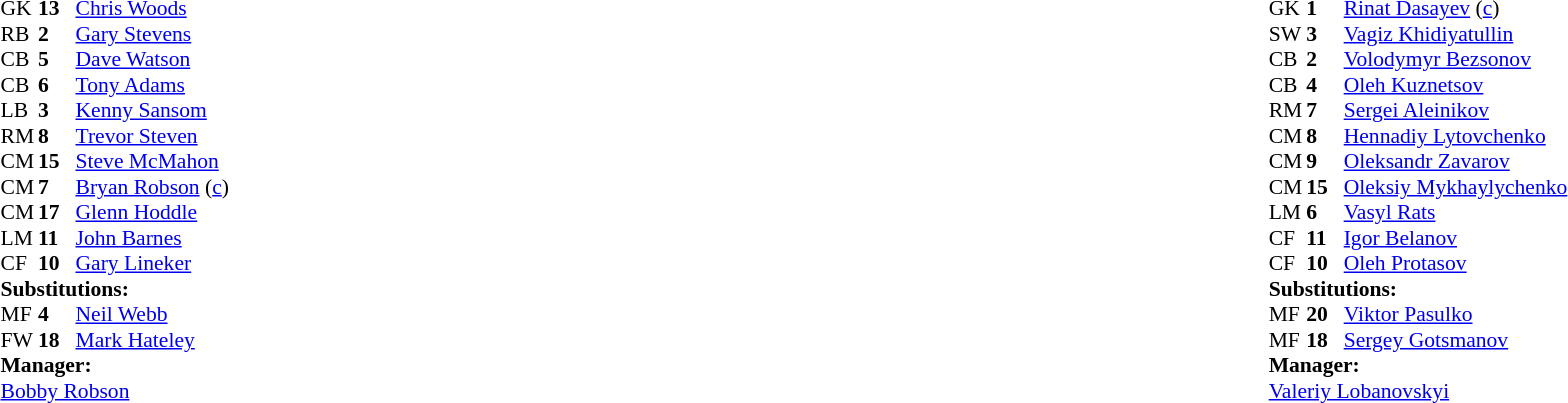<table style="width:100%;">
<tr>
<td style="vertical-align:top; width:40%;"><br><table style="font-size:90%" cellspacing="0" cellpadding="0">
<tr>
<th width="25"></th>
<th width="25"></th>
</tr>
<tr>
<td>GK</td>
<td><strong>13</strong></td>
<td><a href='#'>Chris Woods</a></td>
</tr>
<tr>
<td>RB</td>
<td><strong>2</strong></td>
<td><a href='#'>Gary Stevens</a></td>
</tr>
<tr>
<td>CB</td>
<td><strong>5</strong></td>
<td><a href='#'>Dave Watson</a></td>
</tr>
<tr>
<td>CB</td>
<td><strong>6</strong></td>
<td><a href='#'>Tony Adams</a></td>
</tr>
<tr>
<td>LB</td>
<td><strong>3</strong></td>
<td><a href='#'>Kenny Sansom</a></td>
</tr>
<tr>
<td>RM</td>
<td><strong>8</strong></td>
<td><a href='#'>Trevor Steven</a></td>
</tr>
<tr>
<td>CM</td>
<td><strong>15</strong></td>
<td><a href='#'>Steve McMahon</a></td>
<td></td>
<td></td>
</tr>
<tr>
<td>CM</td>
<td><strong>7</strong></td>
<td><a href='#'>Bryan Robson</a> (<a href='#'>c</a>)</td>
</tr>
<tr>
<td>CM</td>
<td><strong>17</strong></td>
<td><a href='#'>Glenn Hoddle</a></td>
</tr>
<tr>
<td>LM</td>
<td><strong>11</strong></td>
<td><a href='#'>John Barnes</a></td>
</tr>
<tr>
<td>CF</td>
<td><strong>10</strong></td>
<td><a href='#'>Gary Lineker</a></td>
<td></td>
<td></td>
</tr>
<tr>
<td colspan=3><strong>Substitutions:</strong></td>
</tr>
<tr>
<td>MF</td>
<td><strong>4</strong></td>
<td><a href='#'>Neil Webb</a></td>
<td></td>
<td></td>
</tr>
<tr>
<td>FW</td>
<td><strong>18</strong></td>
<td><a href='#'>Mark Hateley</a></td>
<td></td>
<td></td>
</tr>
<tr>
<td colspan=3><strong>Manager:</strong></td>
</tr>
<tr>
<td colspan=3><a href='#'>Bobby Robson</a></td>
</tr>
</table>
</td>
<td valign="top"></td>
<td style="vertical-align:top; width:50%;"><br><table style="font-size:90%; margin:auto;" cellspacing="0" cellpadding="0">
<tr>
<th width=25></th>
<th width=25></th>
</tr>
<tr>
<td>GK</td>
<td><strong>1</strong></td>
<td><a href='#'>Rinat Dasayev</a> (<a href='#'>c</a>)</td>
</tr>
<tr>
<td>SW</td>
<td><strong>3</strong></td>
<td><a href='#'>Vagiz Khidiyatullin</a></td>
</tr>
<tr>
<td>CB</td>
<td><strong>2</strong></td>
<td><a href='#'>Volodymyr Bezsonov</a></td>
</tr>
<tr>
<td>CB</td>
<td><strong>4</strong></td>
<td><a href='#'>Oleh Kuznetsov</a></td>
</tr>
<tr>
<td>RM</td>
<td><strong>7</strong></td>
<td><a href='#'>Sergei Aleinikov</a></td>
</tr>
<tr>
<td>CM</td>
<td><strong>8</strong></td>
<td><a href='#'>Hennadiy Lytovchenko</a></td>
</tr>
<tr>
<td>CM</td>
<td><strong>9</strong></td>
<td><a href='#'>Oleksandr Zavarov</a></td>
<td></td>
<td></td>
</tr>
<tr>
<td>CM</td>
<td><strong>15</strong></td>
<td><a href='#'>Oleksiy Mykhaylychenko</a></td>
</tr>
<tr>
<td>LM</td>
<td><strong>6</strong></td>
<td><a href='#'>Vasyl Rats</a></td>
</tr>
<tr>
<td>CF</td>
<td><strong>11</strong></td>
<td><a href='#'>Igor Belanov</a></td>
<td></td>
<td></td>
</tr>
<tr>
<td>CF</td>
<td><strong>10</strong></td>
<td><a href='#'>Oleh Protasov</a></td>
<td></td>
</tr>
<tr>
<td colspan=3><strong>Substitutions:</strong></td>
</tr>
<tr>
<td>MF</td>
<td><strong>20</strong></td>
<td><a href='#'>Viktor Pasulko</a></td>
<td></td>
<td></td>
</tr>
<tr>
<td>MF</td>
<td><strong>18</strong></td>
<td><a href='#'>Sergey Gotsmanov</a></td>
<td></td>
<td></td>
</tr>
<tr>
<td colspan=3><strong>Manager:</strong></td>
</tr>
<tr>
<td colspan=3><a href='#'>Valeriy Lobanovskyi</a></td>
</tr>
</table>
</td>
</tr>
</table>
